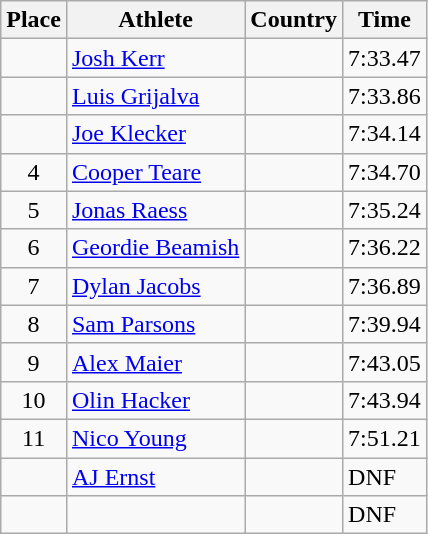<table class="wikitable">
<tr>
<th>Place</th>
<th>Athlete</th>
<th>Country</th>
<th>Time</th>
</tr>
<tr>
<td align=center></td>
<td><a href='#'>Josh Kerr</a></td>
<td></td>
<td>7:33.47</td>
</tr>
<tr>
<td align=center></td>
<td><a href='#'>Luis Grijalva</a></td>
<td></td>
<td>7:33.86</td>
</tr>
<tr>
<td align=center></td>
<td><a href='#'>Joe Klecker</a></td>
<td></td>
<td>7:34.14</td>
</tr>
<tr>
<td align=center>4</td>
<td><a href='#'>Cooper Teare</a></td>
<td></td>
<td>7:34.70</td>
</tr>
<tr>
<td align=center>5</td>
<td><a href='#'>Jonas Raess</a></td>
<td></td>
<td>7:35.24</td>
</tr>
<tr>
<td align=center>6</td>
<td><a href='#'>Geordie Beamish</a></td>
<td></td>
<td>7:36.22</td>
</tr>
<tr>
<td align=center>7</td>
<td><a href='#'>Dylan Jacobs</a></td>
<td></td>
<td>7:36.89</td>
</tr>
<tr>
<td align=center>8</td>
<td><a href='#'>Sam Parsons</a></td>
<td></td>
<td>7:39.94</td>
</tr>
<tr>
<td align=center>9</td>
<td><a href='#'>Alex Maier</a></td>
<td></td>
<td>7:43.05</td>
</tr>
<tr>
<td align=center>10</td>
<td><a href='#'>Olin Hacker</a></td>
<td></td>
<td>7:43.94</td>
</tr>
<tr>
<td align=center>11</td>
<td><a href='#'>Nico Young</a></td>
<td></td>
<td>7:51.21</td>
</tr>
<tr>
<td align=center></td>
<td><a href='#'>AJ Ernst</a></td>
<td></td>
<td>DNF</td>
</tr>
<tr>
<td align=center></td>
<td></td>
<td></td>
<td>DNF</td>
</tr>
</table>
